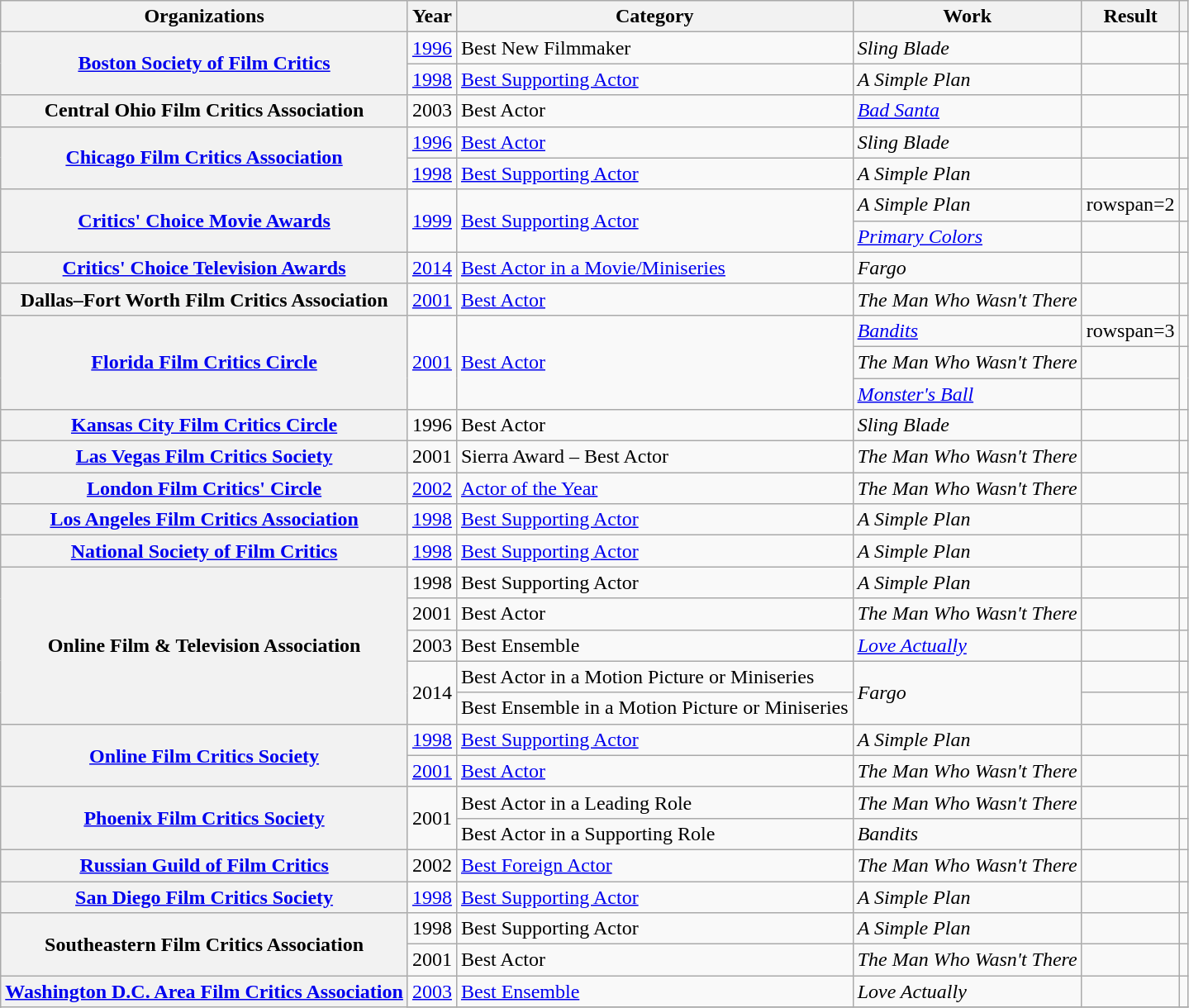<table class= "wikitable plainrowheaders sortable">
<tr>
<th scope="col">Organizations</th>
<th scope="col">Year</th>
<th scope="col">Category</th>
<th scope="col">Work</th>
<th scope="col">Result</th>
<th scope="col" class="unsortable"></th>
</tr>
<tr>
<th scope="row" rowspan="2"><a href='#'>Boston Society of Film Critics</a></th>
<td style="text-align:center;"><a href='#'>1996</a></td>
<td>Best New Filmmaker</td>
<td><em>Sling Blade</em></td>
<td></td>
<td></td>
</tr>
<tr>
<td><a href='#'>1998</a></td>
<td><a href='#'>Best Supporting Actor</a></td>
<td><em>A Simple Plan</em></td>
<td></td>
<td></td>
</tr>
<tr>
<th scope="row" rowspan="1">Central Ohio Film Critics Association</th>
<td style="text-align:center;">2003</td>
<td>Best Actor</td>
<td><em><a href='#'>Bad Santa</a></em></td>
<td></td>
<td></td>
</tr>
<tr>
<th scope="row" rowspan="2"><a href='#'>Chicago Film Critics Association</a></th>
<td style="text-align:center;"><a href='#'>1996</a></td>
<td><a href='#'>Best Actor</a></td>
<td><em>Sling Blade</em></td>
<td></td>
<td></td>
</tr>
<tr>
<td><a href='#'>1998</a></td>
<td><a href='#'>Best Supporting Actor</a></td>
<td><em>A Simple Plan</em></td>
<td></td>
<td></td>
</tr>
<tr>
<th scope="row" rowspan="2"><a href='#'>Critics' Choice Movie Awards</a></th>
<td style="text-align:center;", rowspan=2><a href='#'>1999</a></td>
<td rowspan=2><a href='#'>Best Supporting Actor</a></td>
<td><em>A Simple Plan</em></td>
<td>rowspan=2 </td>
<td></td>
</tr>
<tr>
<td><em><a href='#'>Primary Colors</a></em></td>
<td></td>
</tr>
<tr>
<th scope="row" rowspan="1"><a href='#'>Critics' Choice Television Awards</a></th>
<td style="text-align:center;"><a href='#'>2014</a></td>
<td><a href='#'>Best Actor in a Movie/Miniseries</a></td>
<td><em>Fargo</em></td>
<td></td>
<td></td>
</tr>
<tr>
<th scope="row" rowspan="1">Dallas–Fort Worth Film Critics Association</th>
<td style="text-align:center;"><a href='#'>2001</a></td>
<td><a href='#'>Best Actor</a></td>
<td><em>The Man Who Wasn't There</em></td>
<td></td>
<td></td>
</tr>
<tr>
<th scope="row" rowspan="3"><a href='#'>Florida Film Critics Circle</a></th>
<td style="text-align:center;", rowspan=3><a href='#'>2001</a></td>
<td rowspan=3><a href='#'>Best Actor</a></td>
<td><em><a href='#'>Bandits</a></em></td>
<td>rowspan=3 </td>
<td></td>
</tr>
<tr>
<td><em>The Man Who Wasn't There</em></td>
<td></td>
</tr>
<tr>
<td><em><a href='#'>Monster's Ball</a></em></td>
<td></td>
</tr>
<tr>
<th scope="row" rowspan="1"><a href='#'>Kansas City Film Critics Circle</a></th>
<td style="text-align:center;">1996</td>
<td>Best Actor</td>
<td><em>Sling Blade</em></td>
<td></td>
<td></td>
</tr>
<tr>
<th scope="row" rowspan="1"><a href='#'>Las Vegas Film Critics Society</a></th>
<td style="text-align:center;">2001</td>
<td>Sierra Award – Best Actor</td>
<td><em>The Man Who Wasn't There</em></td>
<td></td>
<td></td>
</tr>
<tr>
<th scope="row" rowspan="1"><a href='#'>London Film Critics' Circle</a></th>
<td style="text-align:center;"><a href='#'>2002</a></td>
<td><a href='#'>Actor of the Year</a></td>
<td><em>The Man Who Wasn't There</em></td>
<td></td>
<td></td>
</tr>
<tr>
<th scope="row" rowspan="1"><a href='#'>Los Angeles Film Critics Association</a></th>
<td style="text-align:center;"><a href='#'>1998</a></td>
<td><a href='#'>Best Supporting Actor</a></td>
<td><em>A Simple Plan</em></td>
<td></td>
<td></td>
</tr>
<tr>
<th scope="row" rowspan="1"><a href='#'>National Society of Film Critics</a></th>
<td style="text-align:center;"><a href='#'>1998</a></td>
<td><a href='#'>Best Supporting Actor</a></td>
<td><em>A Simple Plan</em></td>
<td></td>
<td></td>
</tr>
<tr>
<th scope="row" rowspan="5">Online Film & Television Association</th>
<td style="text-align:center;">1998</td>
<td>Best Supporting Actor</td>
<td><em>A Simple Plan</em></td>
<td></td>
<td></td>
</tr>
<tr>
<td>2001</td>
<td>Best Actor</td>
<td><em>The Man Who Wasn't There</em></td>
<td></td>
<td></td>
</tr>
<tr>
<td>2003</td>
<td>Best Ensemble</td>
<td><em><a href='#'>Love Actually</a></em></td>
<td></td>
</tr>
<tr>
<td rowspan=2>2014</td>
<td>Best Actor in a Motion Picture or Miniseries</td>
<td rowspan=2><em>Fargo</em></td>
<td></td>
<td></td>
</tr>
<tr>
<td>Best Ensemble in a Motion Picture or Miniseries</td>
<td></td>
<td></td>
</tr>
<tr>
<th scope="row" rowspan="2"><a href='#'>Online Film Critics Society</a></th>
<td style="text-align:center;"><a href='#'>1998</a></td>
<td><a href='#'>Best Supporting Actor</a></td>
<td><em>A Simple Plan</em></td>
<td></td>
</tr>
<tr>
<td><a href='#'>2001</a></td>
<td><a href='#'>Best Actor</a></td>
<td><em>The Man Who Wasn't There</em></td>
<td></td>
<td></td>
</tr>
<tr>
<th scope="row" rowspan="2"><a href='#'>Phoenix Film Critics Society</a></th>
<td style="text-align:center;", rowspan=2>2001</td>
<td>Best Actor in a Leading Role</td>
<td><em>The Man Who Wasn't There</em></td>
<td></td>
<td></td>
</tr>
<tr>
<td>Best Actor in a Supporting Role</td>
<td><em>Bandits</em></td>
<td></td>
<td></td>
</tr>
<tr>
<th scope="row" rowspan="1"><a href='#'>Russian Guild of Film Critics</a></th>
<td style="text-align:center;">2002</td>
<td><a href='#'>Best Foreign Actor</a></td>
<td><em>The Man Who Wasn't There</em></td>
<td></td>
<td></td>
</tr>
<tr>
<th scope="row" rowspan="1"><a href='#'>San Diego Film Critics Society</a></th>
<td style="text-align:center;"><a href='#'>1998</a></td>
<td><a href='#'>Best Supporting Actor</a></td>
<td><em>A Simple Plan</em></td>
<td></td>
<td></td>
</tr>
<tr>
<th scope="row" rowspan="2">Southeastern Film Critics Association</th>
<td style="text-align:center;">1998</td>
<td>Best Supporting Actor</td>
<td><em>A Simple Plan</em></td>
<td></td>
</tr>
<tr>
<td>2001</td>
<td>Best Actor</td>
<td><em>The Man Who Wasn't There</em></td>
<td></td>
<td></td>
</tr>
<tr>
<th scope="row" rowspan="2"><a href='#'>Washington D.C. Area Film Critics Association</a></th>
<td style="text-align:center;"><a href='#'>2003</a></td>
<td><a href='#'>Best Ensemble</a></td>
<td><em>Love Actually</em></td>
<td></td>
<td></td>
</tr>
<tr>
</tr>
</table>
